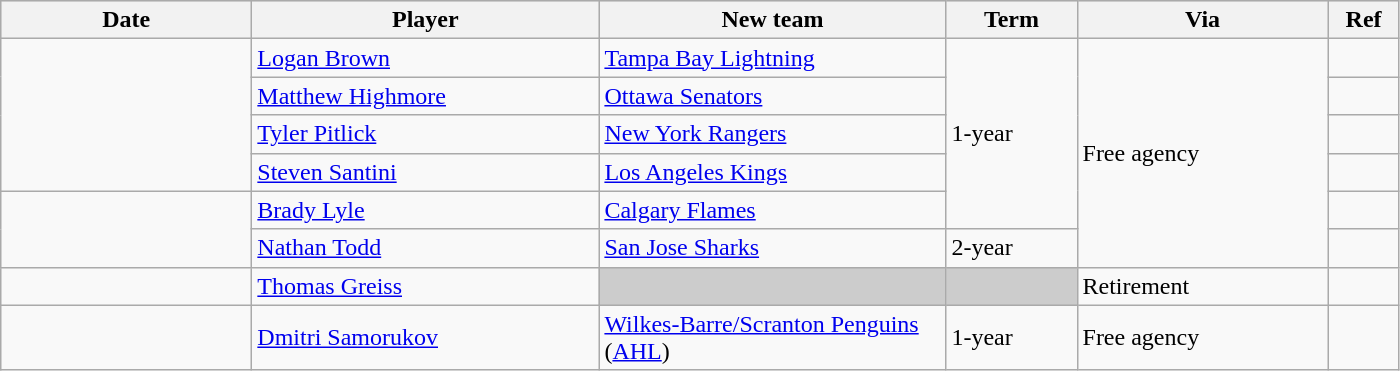<table class="wikitable">
<tr style="background:#ddd; text-align:center;">
<th style="width: 10em;">Date</th>
<th style="width: 14em;">Player</th>
<th style="width: 14em;">New team</th>
<th style="width: 5em;">Term</th>
<th style="width: 10em;">Via</th>
<th style="width: 2.5em;">Ref</th>
</tr>
<tr>
<td rowspan="4"></td>
<td><a href='#'>Logan Brown</a></td>
<td><a href='#'>Tampa Bay Lightning</a></td>
<td rowspan="5">1-year</td>
<td rowspan="6">Free agency</td>
<td></td>
</tr>
<tr>
<td><a href='#'>Matthew Highmore</a></td>
<td><a href='#'>Ottawa Senators</a></td>
<td></td>
</tr>
<tr>
<td><a href='#'>Tyler Pitlick</a></td>
<td><a href='#'>New York Rangers</a></td>
<td></td>
</tr>
<tr>
<td><a href='#'>Steven Santini</a></td>
<td><a href='#'>Los Angeles Kings</a></td>
<td></td>
</tr>
<tr>
<td rowspan="2"></td>
<td><a href='#'>Brady Lyle</a></td>
<td><a href='#'>Calgary Flames</a></td>
<td></td>
</tr>
<tr>
<td><a href='#'>Nathan Todd</a></td>
<td><a href='#'>San Jose Sharks</a></td>
<td>2-year</td>
<td></td>
</tr>
<tr>
<td></td>
<td><a href='#'>Thomas Greiss</a></td>
<td style="background:#ccc;"></td>
<td style="background:#ccc;"></td>
<td>Retirement</td>
<td></td>
</tr>
<tr>
<td></td>
<td><a href='#'>Dmitri Samorukov</a></td>
<td><a href='#'>Wilkes-Barre/Scranton Penguins</a> (<a href='#'>AHL</a>)</td>
<td>1-year</td>
<td>Free agency</td>
<td></td>
</tr>
</table>
